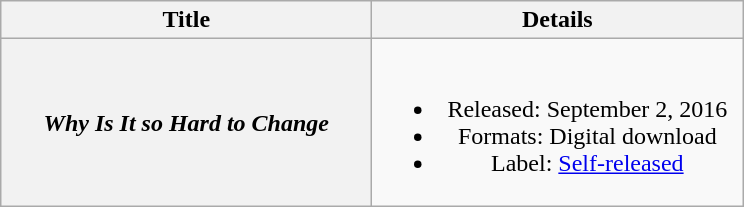<table class="wikitable plainrowheaders" style="text-align:center;">
<tr>
<th scope="col" style="width:15em;">Title</th>
<th scope="col" style="width:15em;">Details</th>
</tr>
<tr>
<th scope="row"><em>Why Is It so Hard to Change</em></th>
<td><br><ul><li>Released: September 2, 2016</li><li>Formats: Digital download</li><li>Label: <a href='#'>Self-released</a></li></ul></td>
</tr>
</table>
